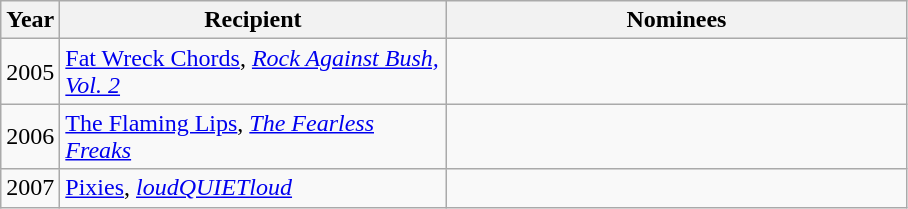<table class="wikitable sortable">
<tr>
<th>Year</th>
<th style="width:250px;">Recipient</th>
<th style="width:300px;" class="unsortable">Nominees</th>
</tr>
<tr>
<td>2005</td>
<td><a href='#'>Fat Wreck Chords</a>, <em><a href='#'>Rock Against Bush, Vol. 2</a></em></td>
<td></td>
</tr>
<tr>
<td>2006</td>
<td><a href='#'>The Flaming Lips</a>, <em><a href='#'>The Fearless Freaks</a></em></td>
<td></td>
</tr>
<tr>
<td>2007</td>
<td><a href='#'>Pixies</a>, <em><a href='#'>loudQUIETloud</a></em></td>
<td></td>
</tr>
</table>
